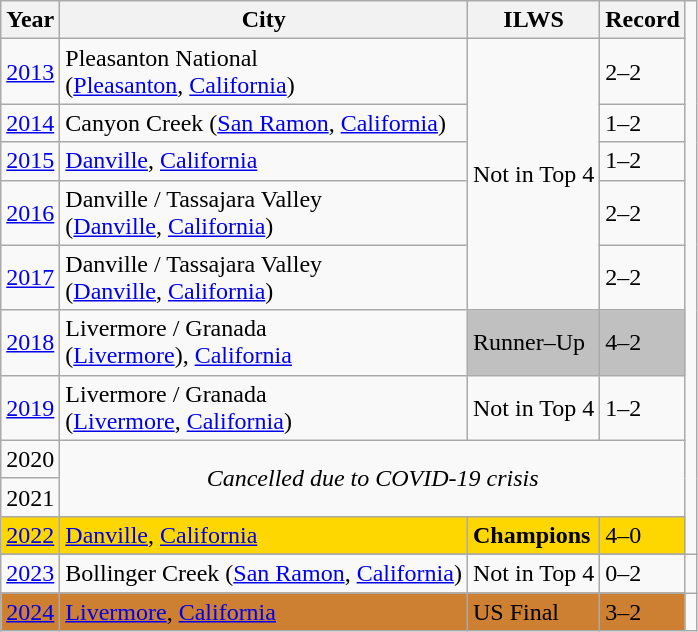<table class="wikitable">
<tr>
<th>Year</th>
<th>City</th>
<th>ILWS</th>
<th>Record</th>
</tr>
<tr>
<td><a href='#'>2013</a></td>
<td> Pleasanton National<br>(<a href='#'>Pleasanton</a>, <a href='#'>California</a>)</td>
<td rowspan=5>Not in Top 4</td>
<td>2–2</td>
</tr>
<tr>
<td><a href='#'>2014</a></td>
<td> Canyon Creek (<a href='#'>San Ramon</a>, <a href='#'>California</a>)</td>
<td>1–2</td>
</tr>
<tr>
<td><a href='#'>2015</a></td>
<td> <a href='#'>Danville</a>, <a href='#'>California</a></td>
<td>1–2</td>
</tr>
<tr>
<td><a href='#'>2016</a></td>
<td> Danville / Tassajara Valley<br>(<a href='#'>Danville</a>, <a href='#'>California</a>)</td>
<td>2–2</td>
</tr>
<tr>
<td><a href='#'>2017</a></td>
<td> Danville / Tassajara Valley<br>(<a href='#'>Danville</a>, <a href='#'>California</a>)</td>
<td>2–2</td>
</tr>
<tr>
<td><a href='#'>2018</a></td>
<td> Livermore / Granada<br>(<a href='#'>Livermore</a>), <a href='#'>California</a></td>
<td style="background:silver;">Runner–Up</td>
<td style="background:silver;">4–2</td>
</tr>
<tr>
<td><a href='#'>2019</a></td>
<td> Livermore / Granada<br>(<a href='#'>Livermore</a>, <a href='#'>California</a>)</td>
<td>Not in Top 4</td>
<td>1–2</td>
</tr>
<tr>
<td>2020</td>
<td colspan=3 rowspan=2 style="text-align:center;"><em>Cancelled due to COVID-19 crisis</em></td>
</tr>
<tr>
<td>2021</td>
</tr>
<tr style="background:gold;">
<td><a href='#'>2022</a></td>
<td> <a href='#'>Danville</a>, <a href='#'>California</a></td>
<td><strong>Champions</strong></td>
<td>4–0</td>
</tr>
<tr>
</tr>
<tr>
<td><a href='#'>2023</a></td>
<td> Bollinger Creek (<a href='#'>San Ramon</a>, <a href='#'>California</a>)</td>
<td>Not in Top 4</td>
<td>0–2</td>
<td></td>
</tr>
<tr>
</tr>
<tr style="background:#cd7f32;">
<td><a href='#'>2024</a></td>
<td> <a href='#'>Livermore</a>, <a href='#'>California</a></td>
<td rowspan=2>US Final</td>
<td>3–2</td>
</tr>
</table>
